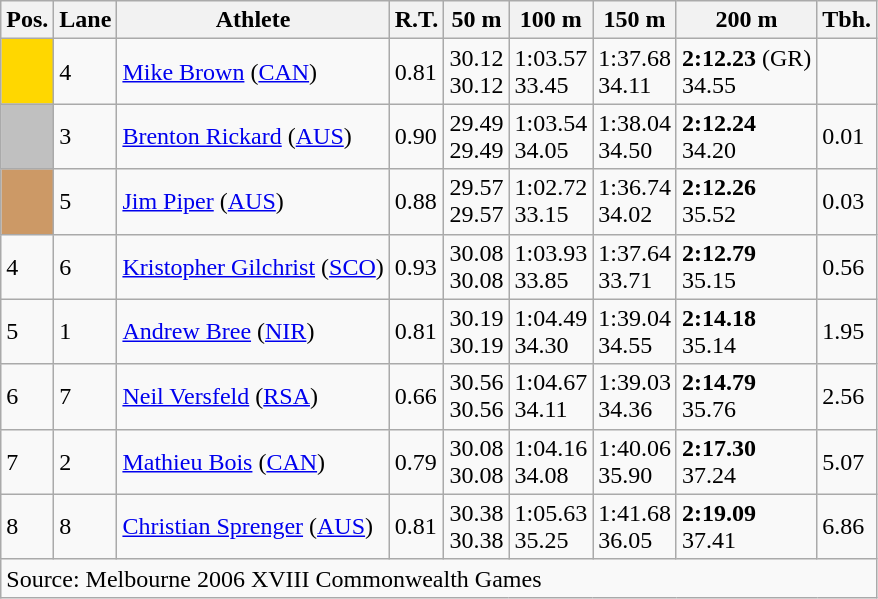<table class="wikitable">
<tr>
<th>Pos.</th>
<th>Lane</th>
<th>Athlete</th>
<th>R.T.</th>
<th>50 m</th>
<th>100 m</th>
<th>150 m</th>
<th>200 m</th>
<th>Tbh.</th>
</tr>
<tr>
<td style="text-align:center;background-color:gold;"></td>
<td>4</td>
<td> <a href='#'>Mike Brown</a> (<a href='#'>CAN</a>)</td>
<td>0.81</td>
<td>30.12<br>30.12</td>
<td>1:03.57<br>33.45</td>
<td>1:37.68<br>34.11</td>
<td><strong>2:12.23</strong> (GR)<br>34.55</td>
<td> </td>
</tr>
<tr>
<td style="text-align:center;background-color:silver;"></td>
<td>3</td>
<td> <a href='#'>Brenton Rickard</a> (<a href='#'>AUS</a>)</td>
<td>0.90</td>
<td>29.49<br>29.49</td>
<td>1:03.54<br>34.05</td>
<td>1:38.04<br>34.50</td>
<td><strong>2:12.24</strong><br>34.20</td>
<td>0.01</td>
</tr>
<tr>
<td style="text-align:center;background-color:#cc9966;"></td>
<td>5</td>
<td> <a href='#'>Jim Piper</a> (<a href='#'>AUS</a>)</td>
<td>0.88</td>
<td>29.57<br>29.57</td>
<td>1:02.72<br>33.15</td>
<td>1:36.74<br>34.02</td>
<td><strong>2:12.26</strong><br>35.52</td>
<td>0.03</td>
</tr>
<tr>
<td>4</td>
<td>6</td>
<td> <a href='#'>Kristopher Gilchrist</a> (<a href='#'>SCO</a>)</td>
<td>0.93</td>
<td>30.08<br>30.08</td>
<td>1:03.93<br>33.85</td>
<td>1:37.64<br>33.71</td>
<td><strong>2:12.79</strong><br>35.15</td>
<td>0.56</td>
</tr>
<tr>
<td>5</td>
<td>1</td>
<td> <a href='#'>Andrew Bree</a> (<a href='#'>NIR</a>)</td>
<td>0.81</td>
<td>30.19<br>30.19</td>
<td>1:04.49<br>34.30</td>
<td>1:39.04<br>34.55</td>
<td><strong>2:14.18</strong><br>35.14</td>
<td>1.95</td>
</tr>
<tr>
<td>6</td>
<td>7</td>
<td> <a href='#'>Neil Versfeld</a> (<a href='#'>RSA</a>)</td>
<td>0.66</td>
<td>30.56<br>30.56</td>
<td>1:04.67<br>34.11</td>
<td>1:39.03<br>34.36</td>
<td><strong>2:14.79</strong><br>35.76</td>
<td>2.56</td>
</tr>
<tr>
<td>7</td>
<td>2</td>
<td> <a href='#'>Mathieu Bois</a> (<a href='#'>CAN</a>)</td>
<td>0.79</td>
<td>30.08<br>30.08</td>
<td>1:04.16<br>34.08</td>
<td>1:40.06<br>35.90</td>
<td><strong>2:17.30</strong><br>37.24</td>
<td>5.07</td>
</tr>
<tr>
<td>8</td>
<td>8</td>
<td> <a href='#'>Christian Sprenger</a> (<a href='#'>AUS</a>)</td>
<td>0.81</td>
<td>30.38<br>30.38</td>
<td>1:05.63<br>35.25</td>
<td>1:41.68<br>36.05</td>
<td><strong>2:19.09</strong><br>37.41</td>
<td>6.86</td>
</tr>
<tr>
<td colspan="9">Source: Melbourne 2006 XVIII Commonwealth Games</td>
</tr>
</table>
